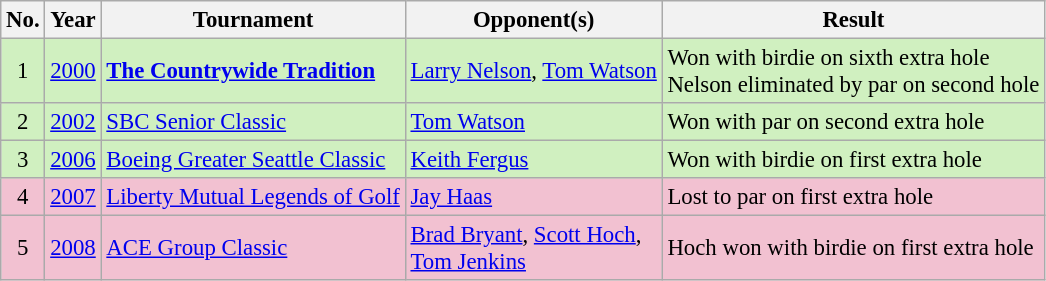<table class="wikitable" style="font-size:95%;">
<tr>
<th>No.</th>
<th>Year</th>
<th>Tournament</th>
<th>Opponent(s)</th>
<th>Result</th>
</tr>
<tr style="background:#D0F0C0;">
<td align=center>1</td>
<td><a href='#'>2000</a></td>
<td><strong><a href='#'>The Countrywide Tradition</a></strong></td>
<td> <a href='#'>Larry Nelson</a>,  <a href='#'>Tom Watson</a></td>
<td>Won with birdie on sixth extra hole<br>Nelson eliminated by par on second hole</td>
</tr>
<tr style="background:#D0F0C0;">
<td align=center>2</td>
<td><a href='#'>2002</a></td>
<td><a href='#'>SBC Senior Classic</a></td>
<td> <a href='#'>Tom Watson</a></td>
<td>Won with par on second extra hole</td>
</tr>
<tr style="background:#D0F0C0;">
<td align=center>3</td>
<td><a href='#'>2006</a></td>
<td><a href='#'>Boeing Greater Seattle Classic</a></td>
<td> <a href='#'>Keith Fergus</a></td>
<td>Won with birdie on first extra hole</td>
</tr>
<tr style="background:#F2C1D1;">
<td align=center>4</td>
<td><a href='#'>2007</a></td>
<td><a href='#'>Liberty Mutual Legends of Golf</a></td>
<td> <a href='#'>Jay Haas</a></td>
<td>Lost to par on first extra hole</td>
</tr>
<tr style="background:#F2C1D1;">
<td align=center>5</td>
<td><a href='#'>2008</a></td>
<td><a href='#'>ACE Group Classic</a></td>
<td> <a href='#'>Brad Bryant</a>,  <a href='#'>Scott Hoch</a>,<br> <a href='#'>Tom Jenkins</a></td>
<td>Hoch won with birdie on first extra hole</td>
</tr>
</table>
